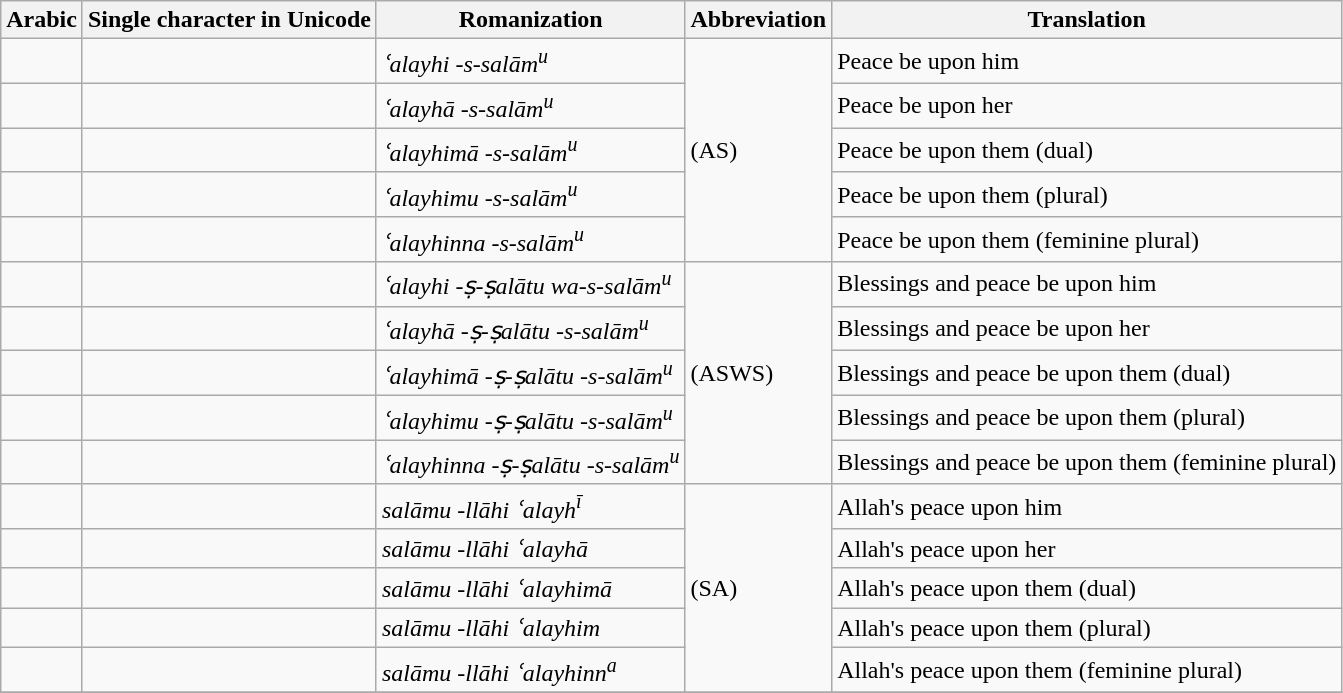<table class="wikitable">
<tr>
<th>Arabic</th>
<th>Single character in Unicode</th>
<th>Romanization</th>
<th>Abbreviation</th>
<th>Translation</th>
</tr>
<tr>
<td></td>
<td></td>
<td><em>ʿalayhi -s-salām<sup>u</sup></em></td>
<td rowspan="5">(AS)</td>
<td>Peace be upon him</td>
</tr>
<tr>
<td></td>
<td></td>
<td><em>ʿalayhā -s-salām<sup>u</sup></em></td>
<td>Peace be upon her</td>
</tr>
<tr>
<td></td>
<td></td>
<td><em>ʿalayhimā -s-salām<sup>u</sup></em></td>
<td>Peace be upon them (dual)</td>
</tr>
<tr>
<td></td>
<td></td>
<td><em>ʿalayhimu -s-salām<sup>u</sup></em></td>
<td>Peace be upon them (plural)</td>
</tr>
<tr>
<td></td>
<td></td>
<td><em>ʿalayhinna -s-salām<sup>u</sup></em></td>
<td>Peace be upon them (feminine plural)</td>
</tr>
<tr>
<td></td>
<td></td>
<td><em>ʿalayhi -ṣ-ṣalātu wa-s-salām<sup>u</sup></em></td>
<td rowspan="5">(ASWS)</td>
<td>Blessings and peace be upon him</td>
</tr>
<tr>
<td></td>
<td></td>
<td><em>ʿalayhā -ṣ-ṣalātu -s-salām<sup>u</sup></em></td>
<td>Blessings and peace be upon her</td>
</tr>
<tr>
<td></td>
<td></td>
<td><em>ʿalayhimā -ṣ-ṣalātu -s-salām<sup>u</sup></em></td>
<td>Blessings and peace be upon them (dual)</td>
</tr>
<tr>
<td></td>
<td></td>
<td><em>ʿalayhimu -ṣ-ṣalātu -s-salām<sup>u</sup></em></td>
<td>Blessings and peace be upon them (plural)</td>
</tr>
<tr>
<td></td>
<td></td>
<td><em>ʿalayhinna -ṣ-ṣalātu -s-salām<sup>u</sup></em></td>
<td>Blessings and peace be upon them (feminine plural)</td>
</tr>
<tr>
<td></td>
<td></td>
<td><em>salāmu -llāhi ʿalayh<sup>ī</sup></em></td>
<td rowspan="5">(SA)</td>
<td>Allah's peace upon him</td>
</tr>
<tr>
<td></td>
<td></td>
<td><em>salāmu -llāhi ʿalayhā</em></td>
<td>Allah's peace upon her</td>
</tr>
<tr>
<td></td>
<td></td>
<td><em>salāmu -llāhi ʿalayhimā</em></td>
<td>Allah's peace upon them (dual)</td>
</tr>
<tr>
<td></td>
<td></td>
<td><em>salāmu -llāhi ʿalayhim</em></td>
<td>Allah's peace upon them (plural)</td>
</tr>
<tr>
<td></td>
<td></td>
<td><em>salāmu -llāhi ʿalayhinn<sup>a</sup></em></td>
<td>Allah's peace upon them (feminine plural)</td>
</tr>
<tr>
</tr>
</table>
